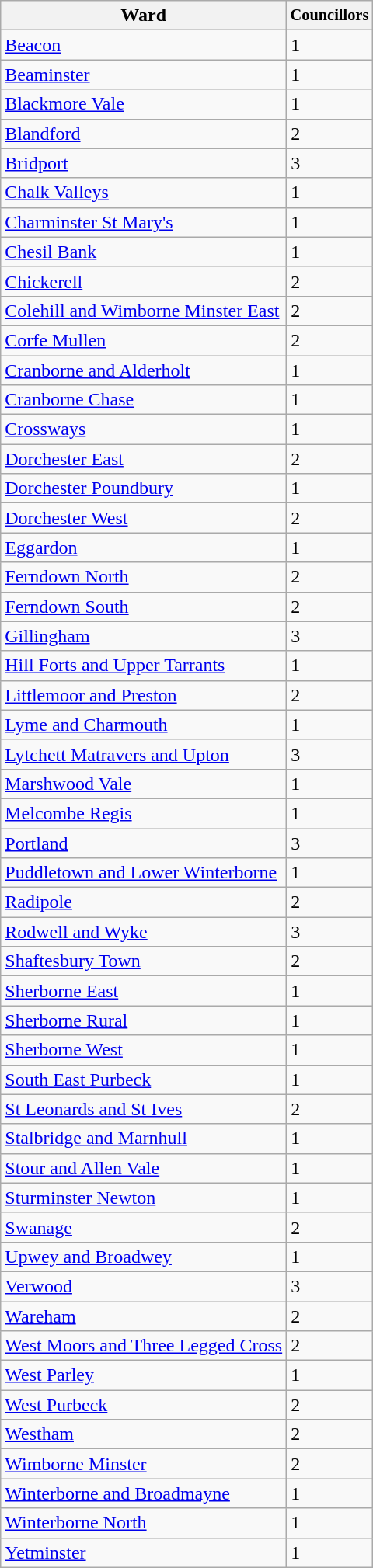<table class="sortable wikitable col1cen col3cen col4cen col5cen col6cen">
<tr>
<th>Ward</th>
<th style="font-size: 85%;">Councillors</th>
</tr>
<tr>
<td><a href='#'>Beacon</a></td>
<td>1</td>
</tr>
<tr>
<td><a href='#'>Beaminster</a></td>
<td>1</td>
</tr>
<tr>
<td><a href='#'>Blackmore Vale</a></td>
<td>1</td>
</tr>
<tr>
<td><a href='#'>Blandford</a></td>
<td>2</td>
</tr>
<tr>
<td><a href='#'>Bridport</a></td>
<td>3</td>
</tr>
<tr>
<td><a href='#'>Chalk Valleys</a></td>
<td>1</td>
</tr>
<tr>
<td><a href='#'>Charminster St Mary's</a></td>
<td>1</td>
</tr>
<tr>
<td><a href='#'>Chesil Bank</a></td>
<td>1</td>
</tr>
<tr>
<td><a href='#'>Chickerell</a></td>
<td>2</td>
</tr>
<tr>
<td><a href='#'>Colehill and Wimborne Minster East</a></td>
<td>2</td>
</tr>
<tr>
<td><a href='#'>Corfe Mullen</a></td>
<td>2</td>
</tr>
<tr>
<td><a href='#'>Cranborne and Alderholt</a></td>
<td>1</td>
</tr>
<tr>
<td><a href='#'>Cranborne Chase</a></td>
<td>1</td>
</tr>
<tr>
<td><a href='#'>Crossways</a></td>
<td>1</td>
</tr>
<tr>
<td><a href='#'>Dorchester East</a></td>
<td>2</td>
</tr>
<tr>
<td><a href='#'>Dorchester Poundbury</a></td>
<td>1</td>
</tr>
<tr>
<td><a href='#'>Dorchester West</a></td>
<td>2</td>
</tr>
<tr>
<td><a href='#'>Eggardon</a></td>
<td>1</td>
</tr>
<tr>
<td><a href='#'>Ferndown North</a></td>
<td>2</td>
</tr>
<tr>
<td><a href='#'>Ferndown South</a></td>
<td>2</td>
</tr>
<tr>
<td><a href='#'>Gillingham</a></td>
<td>3</td>
</tr>
<tr>
<td><a href='#'>Hill Forts and Upper Tarrants</a></td>
<td>1</td>
</tr>
<tr>
<td><a href='#'>Littlemoor and Preston</a></td>
<td>2</td>
</tr>
<tr>
<td><a href='#'>Lyme and Charmouth</a></td>
<td>1</td>
</tr>
<tr>
<td><a href='#'>Lytchett Matravers and Upton</a></td>
<td>3</td>
</tr>
<tr>
<td><a href='#'>Marshwood Vale</a></td>
<td>1</td>
</tr>
<tr>
<td><a href='#'>Melcombe Regis</a></td>
<td>1</td>
</tr>
<tr>
<td><a href='#'>Portland</a></td>
<td>3</td>
</tr>
<tr>
<td><a href='#'>Puddletown and Lower Winterborne</a></td>
<td>1</td>
</tr>
<tr>
<td><a href='#'>Radipole</a></td>
<td>2</td>
</tr>
<tr>
<td><a href='#'>Rodwell and Wyke</a></td>
<td>3</td>
</tr>
<tr>
<td><a href='#'>Shaftesbury Town</a></td>
<td>2</td>
</tr>
<tr>
<td><a href='#'>Sherborne East</a></td>
<td>1</td>
</tr>
<tr>
<td><a href='#'>Sherborne Rural</a></td>
<td>1</td>
</tr>
<tr>
<td><a href='#'>Sherborne West</a></td>
<td>1</td>
</tr>
<tr>
<td><a href='#'>South East Purbeck</a></td>
<td>1</td>
</tr>
<tr>
<td><a href='#'>St Leonards and St Ives</a></td>
<td>2</td>
</tr>
<tr>
<td><a href='#'>Stalbridge and Marnhull</a></td>
<td>1</td>
</tr>
<tr>
<td><a href='#'>Stour and Allen Vale</a></td>
<td>1</td>
</tr>
<tr>
<td><a href='#'>Sturminster Newton</a></td>
<td>1</td>
</tr>
<tr>
<td><a href='#'>Swanage</a></td>
<td>2</td>
</tr>
<tr>
<td><a href='#'>Upwey and Broadwey</a></td>
<td>1</td>
</tr>
<tr>
<td><a href='#'>Verwood</a></td>
<td>3</td>
</tr>
<tr>
<td><a href='#'>Wareham</a></td>
<td>2</td>
</tr>
<tr>
<td><a href='#'>West Moors and Three Legged Cross</a></td>
<td>2</td>
</tr>
<tr>
<td><a href='#'>West Parley</a></td>
<td>1</td>
</tr>
<tr>
<td><a href='#'>West Purbeck</a></td>
<td>2</td>
</tr>
<tr>
<td><a href='#'>Westham</a></td>
<td>2</td>
</tr>
<tr>
<td><a href='#'>Wimborne Minster</a></td>
<td>2</td>
</tr>
<tr>
<td><a href='#'>Winterborne and Broadmayne</a></td>
<td>1</td>
</tr>
<tr>
<td><a href='#'>Winterborne North</a></td>
<td>1</td>
</tr>
<tr>
<td><a href='#'>Yetminster</a></td>
<td>1</td>
</tr>
</table>
